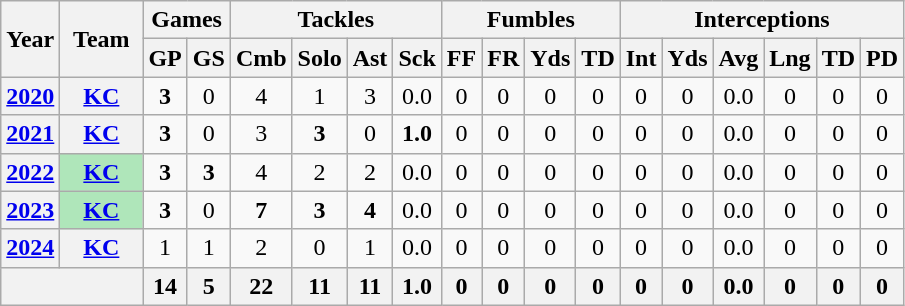<table class="wikitable" style="text-align:center;">
<tr>
<th rowspan="2">Year</th>
<th rowspan="2">Team</th>
<th colspan="2">Games</th>
<th colspan="4">Tackles</th>
<th colspan="4">Fumbles</th>
<th colspan="6">Interceptions</th>
</tr>
<tr>
<th>GP</th>
<th>GS</th>
<th>Cmb</th>
<th>Solo</th>
<th>Ast</th>
<th>Sck</th>
<th>FF</th>
<th>FR</th>
<th>Yds</th>
<th>TD</th>
<th>Int</th>
<th>Yds</th>
<th>Avg</th>
<th>Lng</th>
<th>TD</th>
<th>PD</th>
</tr>
<tr>
<th><a href='#'>2020</a></th>
<th><a href='#'>KC</a></th>
<td><strong>3</strong></td>
<td>0</td>
<td>4</td>
<td>1</td>
<td>3</td>
<td>0.0</td>
<td>0</td>
<td>0</td>
<td>0</td>
<td>0</td>
<td>0</td>
<td>0</td>
<td>0.0</td>
<td>0</td>
<td>0</td>
<td>0</td>
</tr>
<tr>
<th><a href='#'>2021</a></th>
<th><a href='#'>KC</a></th>
<td><strong>3</strong></td>
<td>0</td>
<td>3</td>
<td><strong>3</strong></td>
<td>0</td>
<td><strong>1.0</strong></td>
<td>0</td>
<td>0</td>
<td>0</td>
<td>0</td>
<td>0</td>
<td>0</td>
<td>0.0</td>
<td>0</td>
<td>0</td>
<td>0</td>
</tr>
<tr>
<th><a href='#'>2022</a></th>
<th style="background:#afe6ba; width:3em;"><a href='#'>KC</a></th>
<td><strong>3</strong></td>
<td><strong>3</strong></td>
<td>4</td>
<td>2</td>
<td>2</td>
<td>0.0</td>
<td>0</td>
<td>0</td>
<td>0</td>
<td>0</td>
<td>0</td>
<td>0</td>
<td>0.0</td>
<td>0</td>
<td>0</td>
<td>0</td>
</tr>
<tr>
<th><a href='#'>2023</a></th>
<th style="background:#afe6ba; width:3em;"><a href='#'>KC</a></th>
<td><strong>3</strong></td>
<td>0</td>
<td><strong>7</strong></td>
<td><strong>3</strong></td>
<td><strong>4</strong></td>
<td>0.0</td>
<td>0</td>
<td>0</td>
<td>0</td>
<td>0</td>
<td>0</td>
<td>0</td>
<td>0.0</td>
<td>0</td>
<td>0</td>
<td>0</td>
</tr>
<tr>
<th><a href='#'>2024</a></th>
<th><a href='#'>KC</a></th>
<td>1</td>
<td>1</td>
<td>2</td>
<td>0</td>
<td>1</td>
<td>0.0</td>
<td>0</td>
<td>0</td>
<td>0</td>
<td>0</td>
<td>0</td>
<td>0</td>
<td>0.0</td>
<td>0</td>
<td>0</td>
<td>0</td>
</tr>
<tr>
<th colspan="2"></th>
<th>14</th>
<th>5</th>
<th>22</th>
<th>11</th>
<th>11</th>
<th>1.0</th>
<th>0</th>
<th>0</th>
<th>0</th>
<th>0</th>
<th>0</th>
<th>0</th>
<th>0.0</th>
<th>0</th>
<th>0</th>
<th>0</th>
</tr>
</table>
